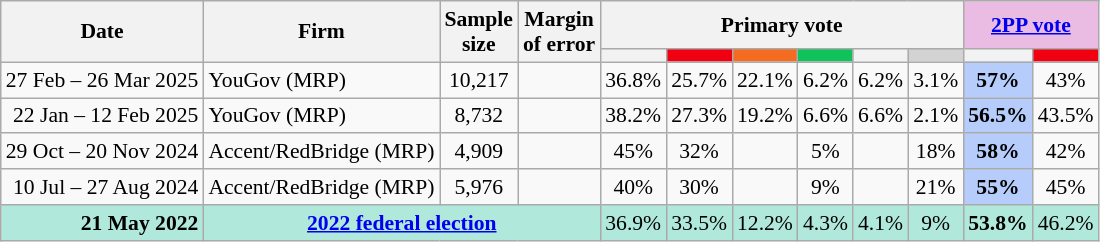<table class="nowrap wikitable tpl-blanktable" style=text-align:center;font-size:90%>
<tr>
<th rowspan=2>Date</th>
<th rowspan=2>Firm</th>
<th rowspan=2>Sample<br>size</th>
<th rowspan=2>Margin<br>of error</th>
<th colspan=6>Primary vote</th>
<th colspan=2 class=unsortable style=background:#ebbce3><a href='#'>2PP vote</a></th>
</tr>
<tr>
<th style=background:></th>
<th class="unsortable" style="background:#F00011"></th>
<th class=unsortable style=background:#f36c21></th>
<th class=unsortable style=background:#10C25B></th>
<th class=unsortable style=background:></th>
<th class=unsortable style=background:lightgray></th>
<th style=background:></th>
<th class="unsortable" style="background:#F00011"></th>
</tr>
<tr>
<td align=right>27 Feb – 26 Mar 2025</td>
<td align=left>YouGov (MRP)</td>
<td>10,217</td>
<td></td>
<td>36.8%</td>
<td>25.7%</td>
<td>22.1%</td>
<td>6.2%</td>
<td>6.2%</td>
<td>3.1%</td>
<th style="background:#B6CDFB">57%</th>
<td>43%</td>
</tr>
<tr>
<td align=right>22 Jan – 12 Feb 2025</td>
<td align=left>YouGov (MRP)</td>
<td>8,732</td>
<td></td>
<td>38.2%</td>
<td>27.3%</td>
<td>19.2%</td>
<td>6.6%</td>
<td>6.6%</td>
<td>2.1%</td>
<th style="background:#B6CDFB">56.5%</th>
<td>43.5%</td>
</tr>
<tr>
<td align=right>29 Oct – 20 Nov 2024</td>
<td align=left>Accent/RedBridge (MRP)</td>
<td>4,909</td>
<td></td>
<td>45%</td>
<td>32%</td>
<td></td>
<td>5%</td>
<td></td>
<td>18%</td>
<th style="background:#B6CDFB">58%</th>
<td>42%</td>
</tr>
<tr>
<td align=right>10 Jul – 27 Aug 2024</td>
<td align=left>Accent/RedBridge (MRP)</td>
<td>5,976</td>
<td></td>
<td>40%</td>
<td>30%</td>
<td></td>
<td>9%</td>
<td></td>
<td>21%</td>
<th style="background:#B6CDFB">55%</th>
<td>45%</td>
</tr>
<tr style=background:#b0e9db>
<td style=text-align:right data-sort-value=21-May-2022><strong>21 May 2022</strong></td>
<td colspan=3 style=text-align:center><strong><a href='#'>2022 federal election</a></strong></td>
<td>36.9%</td>
<td>33.5%</td>
<td>12.2%</td>
<td>4.3%</td>
<td>4.1%</td>
<td>9%</td>
<td><strong>53.8%</strong></td>
<td>46.2%</td>
</tr>
</table>
